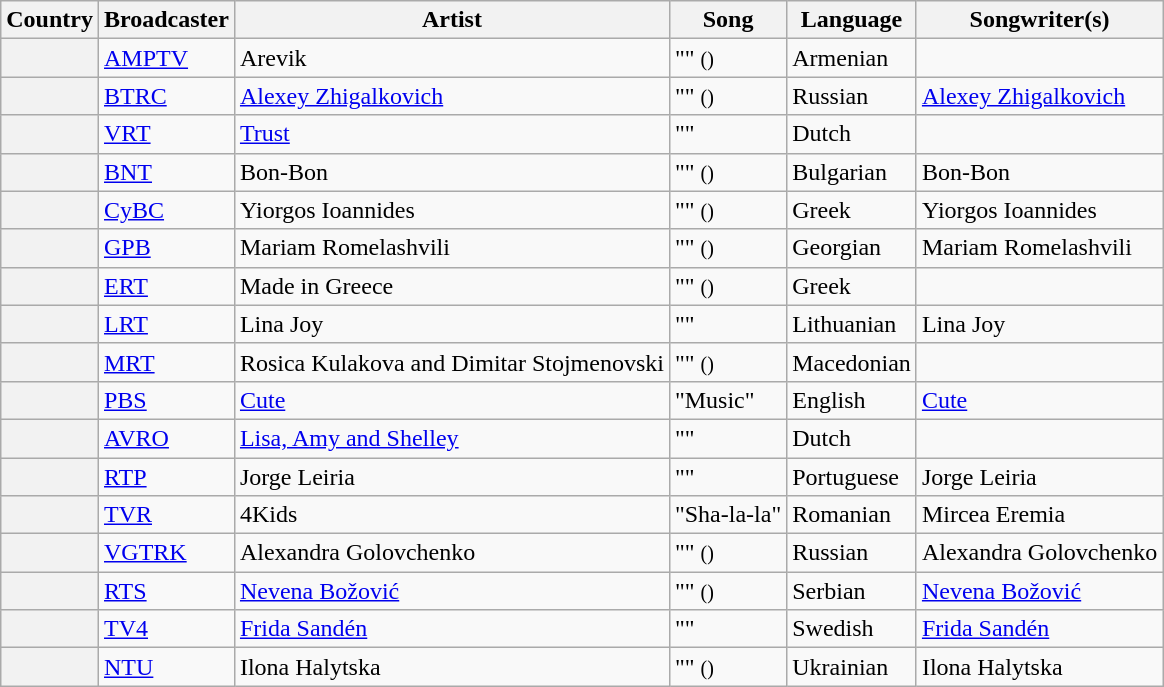<table class="wikitable plainrowheaders">
<tr>
<th>Country</th>
<th>Broadcaster</th>
<th>Artist</th>
<th>Song</th>
<th>Language</th>
<th>Songwriter(s)</th>
</tr>
<tr>
<th scope="row"></th>
<td><a href='#'>AMPTV</a></td>
<td>Arevik</td>
<td>"" <small>()</small></td>
<td>Armenian</td>
<td></td>
</tr>
<tr>
<th scope="row"></th>
<td><a href='#'>BTRC</a></td>
<td><a href='#'>Alexey Zhigalkovich</a></td>
<td>"" <small>()</small></td>
<td>Russian</td>
<td><a href='#'>Alexey Zhigalkovich</a></td>
</tr>
<tr>
<th scope="row"></th>
<td><a href='#'>VRT</a></td>
<td><a href='#'>Trust</a></td>
<td>""</td>
<td>Dutch</td>
<td></td>
</tr>
<tr>
<th scope="row"></th>
<td><a href='#'>BNT</a></td>
<td>Bon-Bon</td>
<td>"" <small>()</small></td>
<td>Bulgarian</td>
<td>Bon-Bon</td>
</tr>
<tr>
<th scope="row"></th>
<td><a href='#'>CyBC</a></td>
<td>Yiorgos Ioannides</td>
<td>"" <small>()</small></td>
<td>Greek</td>
<td>Yiorgos Ioannides</td>
</tr>
<tr>
<th scope="row"></th>
<td><a href='#'>GPB</a></td>
<td>Mariam Romelashvili</td>
<td>"" <small>()</small></td>
<td>Georgian</td>
<td>Mariam Romelashvili</td>
</tr>
<tr>
<th scope="row"></th>
<td><a href='#'>ERT</a></td>
<td>Made in Greece</td>
<td>"" <small>()</small></td>
<td>Greek</td>
<td></td>
</tr>
<tr>
<th scope="row"></th>
<td><a href='#'>LRT</a></td>
<td>Lina Joy</td>
<td>""</td>
<td>Lithuanian</td>
<td>Lina Joy</td>
</tr>
<tr>
<th scope="row"></th>
<td><a href='#'>MRT</a></td>
<td>Rosica Kulakova and Dimitar Stojmenovski</td>
<td>"" <small>()</small></td>
<td>Macedonian</td>
<td></td>
</tr>
<tr>
<th scope="row"></th>
<td><a href='#'>PBS</a></td>
<td><a href='#'>Cute</a></td>
<td>"Music"</td>
<td>English</td>
<td><a href='#'>Cute</a></td>
</tr>
<tr>
<th scope="row"></th>
<td><a href='#'>AVRO</a></td>
<td><a href='#'>Lisa, Amy and Shelley</a></td>
<td>""</td>
<td>Dutch</td>
<td></td>
</tr>
<tr>
<th scope="row"></th>
<td><a href='#'>RTP</a></td>
<td>Jorge Leiria</td>
<td>""</td>
<td>Portuguese</td>
<td>Jorge Leiria</td>
</tr>
<tr>
<th scope="row"></th>
<td><a href='#'>TVR</a></td>
<td>4Kids</td>
<td>"Sha-la-la"</td>
<td>Romanian</td>
<td>Mircea Eremia</td>
</tr>
<tr>
<th scope="row"></th>
<td><a href='#'>VGTRK</a></td>
<td>Alexandra Golovchenko</td>
<td>"" <small>()</small></td>
<td>Russian</td>
<td>Alexandra Golovchenko</td>
</tr>
<tr>
<th scope="row"></th>
<td><a href='#'>RTS</a></td>
<td><a href='#'>Nevena Božović</a></td>
<td>"" <small>()</small></td>
<td>Serbian</td>
<td><a href='#'>Nevena Božović</a></td>
</tr>
<tr>
<th scope="row"></th>
<td><a href='#'>TV4</a></td>
<td><a href='#'>Frida Sandén</a></td>
<td>""</td>
<td>Swedish</td>
<td><a href='#'>Frida Sandén</a></td>
</tr>
<tr>
<th scope="row"></th>
<td><a href='#'>NTU</a></td>
<td>Ilona Halytska</td>
<td>"" <small>()</small></td>
<td>Ukrainian</td>
<td>Ilona Halytska</td>
</tr>
</table>
